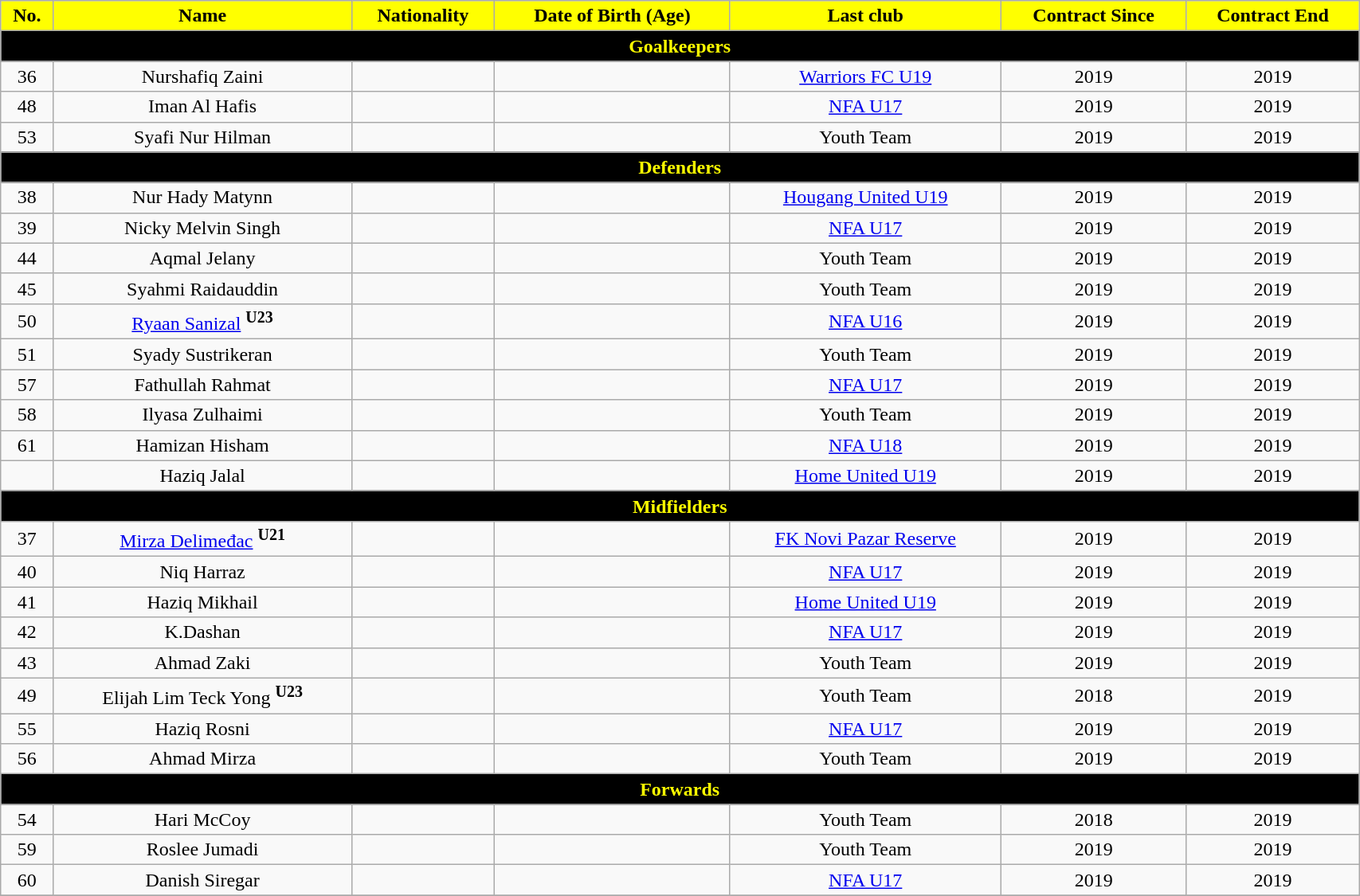<table class="wikitable" style="text-align:center; font-size:100%; width:90%;">
<tr>
<th style="background:#FFFF00; color:black; text-align:center;">No.</th>
<th style="background:#FFFF00; color:black; text-align:center;">Name</th>
<th style="background:#FFFF00; color:black; text-align:center;">Nationality</th>
<th style="background:#FFFF00; color:black; text-align:center;">Date of Birth (Age)</th>
<th style="background:#FFFF00; color:black; text-align:center;">Last club</th>
<th style="background:#FFFF00; color:black; text-align:center;">Contract Since</th>
<th style="background:#FFFF00; color:black; text-align:center;">Contract End</th>
</tr>
<tr>
<th colspan="8" style="background:black; color:yellow; text-align:center;">Goalkeepers</th>
</tr>
<tr>
<td>36</td>
<td>Nurshafiq Zaini</td>
<td></td>
<td></td>
<td><a href='#'>Warriors FC U19</a></td>
<td>2019</td>
<td>2019</td>
</tr>
<tr>
<td>48</td>
<td>Iman Al Hafis</td>
<td></td>
<td></td>
<td> <a href='#'>NFA U17</a></td>
<td>2019</td>
<td>2019</td>
</tr>
<tr>
<td>53</td>
<td>Syafi Nur Hilman</td>
<td></td>
<td></td>
<td>Youth Team</td>
<td>2019</td>
<td>2019</td>
</tr>
<tr>
<th colspan="8" style="background:black; color:yellow; text-align:center;">Defenders</th>
</tr>
<tr>
<td>38</td>
<td>Nur Hady Matynn</td>
<td></td>
<td></td>
<td><a href='#'>Hougang United U19</a></td>
<td>2019</td>
<td>2019</td>
</tr>
<tr>
<td>39</td>
<td>Nicky Melvin Singh</td>
<td></td>
<td></td>
<td> <a href='#'>NFA U17</a></td>
<td>2019</td>
<td>2019</td>
</tr>
<tr>
<td>44</td>
<td>Aqmal Jelany</td>
<td></td>
<td></td>
<td>Youth Team</td>
<td>2019</td>
<td>2019</td>
</tr>
<tr>
<td>45</td>
<td>Syahmi Raidauddin</td>
<td></td>
<td></td>
<td>Youth Team</td>
<td>2019</td>
<td>2019</td>
</tr>
<tr>
<td>50</td>
<td><a href='#'>Ryaan Sanizal</a> <sup><strong>U23</strong></sup></td>
<td></td>
<td></td>
<td> <a href='#'>NFA U16</a></td>
<td>2019</td>
<td>2019</td>
</tr>
<tr>
<td>51</td>
<td>Syady Sustrikeran</td>
<td></td>
<td></td>
<td>Youth Team</td>
<td>2019</td>
<td>2019</td>
</tr>
<tr>
<td>57</td>
<td>Fathullah Rahmat</td>
<td></td>
<td></td>
<td> <a href='#'>NFA U17</a></td>
<td>2019</td>
<td>2019</td>
</tr>
<tr>
<td>58</td>
<td>Ilyasa Zulhaimi</td>
<td></td>
<td></td>
<td>Youth Team</td>
<td>2019</td>
<td>2019</td>
</tr>
<tr>
<td>61</td>
<td>Hamizan Hisham</td>
<td></td>
<td></td>
<td> <a href='#'>NFA U18</a></td>
<td>2019</td>
<td>2019</td>
</tr>
<tr>
<td></td>
<td>Haziq Jalal</td>
<td></td>
<td></td>
<td><a href='#'>Home United U19</a></td>
<td>2019</td>
<td>2019</td>
</tr>
<tr>
<th colspan="8" style="background:black; color:yellow; text-align:center;">Midfielders</th>
</tr>
<tr>
<td>37</td>
<td><a href='#'>Mirza Delimeđac</a> <sup><strong>U21</strong></sup></td>
<td></td>
<td></td>
<td> <a href='#'>FK Novi Pazar Reserve</a></td>
<td>2019</td>
<td>2019</td>
</tr>
<tr>
<td>40</td>
<td>Niq Harraz</td>
<td></td>
<td></td>
<td> <a href='#'>NFA U17</a></td>
<td>2019</td>
<td>2019</td>
</tr>
<tr>
<td>41</td>
<td>Haziq Mikhail</td>
<td></td>
<td></td>
<td><a href='#'>Home United U19</a></td>
<td>2019</td>
<td>2019</td>
</tr>
<tr>
<td>42</td>
<td>K.Dashan</td>
<td></td>
<td></td>
<td> <a href='#'>NFA U17</a></td>
<td>2019</td>
<td>2019</td>
</tr>
<tr>
<td>43</td>
<td>Ahmad Zaki</td>
<td></td>
<td></td>
<td>Youth Team</td>
<td>2019</td>
<td>2019</td>
</tr>
<tr>
<td>49</td>
<td>Elijah Lim Teck Yong <sup><strong>U23</strong></sup></td>
<td></td>
<td></td>
<td>Youth Team</td>
<td>2018</td>
<td>2019</td>
</tr>
<tr>
<td>55</td>
<td>Haziq Rosni</td>
<td></td>
<td></td>
<td> <a href='#'>NFA U17</a></td>
<td>2019</td>
<td>2019</td>
</tr>
<tr>
<td>56</td>
<td>Ahmad Mirza</td>
<td></td>
<td></td>
<td>Youth Team</td>
<td>2019</td>
<td>2019</td>
</tr>
<tr>
<th colspan="8" style="background:black; color:yellow; text-align:center;">Forwards</th>
</tr>
<tr>
<td>54</td>
<td>Hari McCoy</td>
<td></td>
<td></td>
<td>Youth Team</td>
<td>2018</td>
<td>2019</td>
</tr>
<tr>
<td>59</td>
<td>Roslee Jumadi</td>
<td></td>
<td></td>
<td>Youth Team</td>
<td>2019</td>
<td>2019</td>
</tr>
<tr>
<td>60</td>
<td>Danish Siregar</td>
<td></td>
<td></td>
<td> <a href='#'>NFA U17</a></td>
<td>2019</td>
<td>2019</td>
</tr>
<tr>
</tr>
</table>
